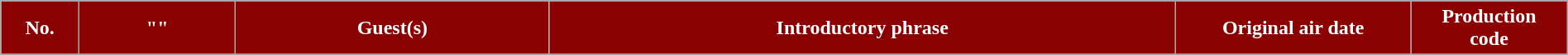<table class="wikitable plainrowheaders" style="width:100%; margin:auto;">
<tr>
<th style="background:darkRed; color:#fff; width:5%;"><abbr>No.</abbr></th>
<th style="background:darkRed; color:#fff; width:10%;">"<a href='#'></a>"</th>
<th style="background:darkRed; color:#fff; width:20%;">Guest(s)</th>
<th style="background:darkRed; color:#fff; width:40%;">Introductory phrase</th>
<th style="background:darkRed; color:#fff; width:15%;">Original air date</th>
<th style="background:darkRed; color:#fff; width:10%;">Production <br> code</th>
</tr>
<tr>
</tr>
</table>
